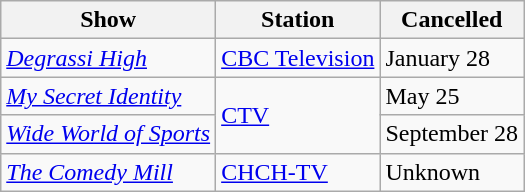<table class="wikitable">
<tr>
<th>Show</th>
<th>Station</th>
<th>Cancelled</th>
</tr>
<tr>
<td><em><a href='#'>Degrassi High</a></em></td>
<td><a href='#'>CBC Television</a></td>
<td>January 28</td>
</tr>
<tr>
<td><em><a href='#'>My Secret Identity</a></em></td>
<td rowspan=2><a href='#'>CTV</a></td>
<td>May 25</td>
</tr>
<tr>
<td><em><a href='#'>Wide World of Sports</a></em></td>
<td>September 28</td>
</tr>
<tr>
<td><em><a href='#'>The Comedy Mill</a></em></td>
<td><a href='#'>CHCH-TV</a></td>
<td>Unknown</td>
</tr>
</table>
